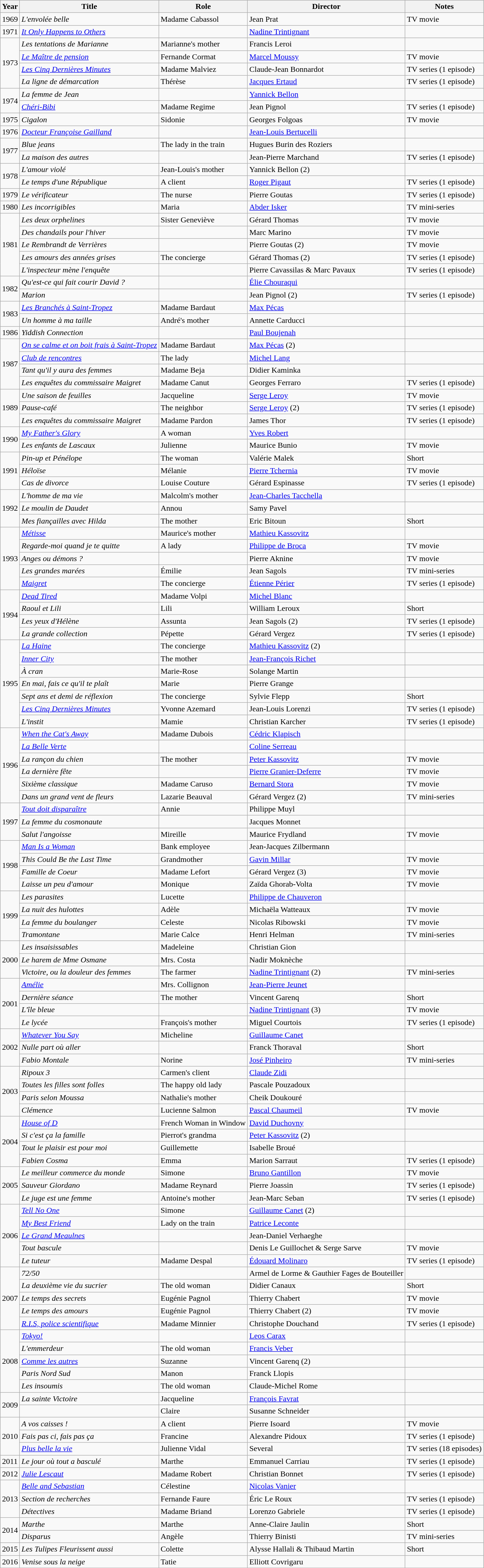<table class="wikitable">
<tr>
<th>Year</th>
<th>Title</th>
<th>Role</th>
<th>Director</th>
<th>Notes</th>
</tr>
<tr>
<td rowspan=1>1969</td>
<td><em>L'envolée belle</em></td>
<td>Madame Cabassol</td>
<td>Jean Prat</td>
<td>TV movie</td>
</tr>
<tr>
<td rowspan=1>1971</td>
<td><em><a href='#'>It Only Happens to Others</a></em></td>
<td></td>
<td><a href='#'>Nadine Trintignant</a></td>
<td></td>
</tr>
<tr>
<td rowspan=4>1973</td>
<td><em>Les tentations de Marianne</em></td>
<td>Marianne's mother</td>
<td>Francis Leroi</td>
<td></td>
</tr>
<tr>
<td><em><a href='#'>Le Maître de pension</a></em></td>
<td>Fernande Cormat</td>
<td><a href='#'>Marcel Moussy</a></td>
<td>TV movie</td>
</tr>
<tr>
<td><em><a href='#'>Les Cinq Dernières Minutes</a></em></td>
<td>Madame Malviez</td>
<td>Claude-Jean Bonnardot</td>
<td>TV series (1 episode)</td>
</tr>
<tr>
<td><em>La ligne de démarcation</em></td>
<td>Thérèse</td>
<td><a href='#'>Jacques Ertaud</a></td>
<td>TV series (1 episode)</td>
</tr>
<tr>
<td rowspan=2>1974</td>
<td><em>La femme de Jean</em></td>
<td></td>
<td><a href='#'>Yannick Bellon</a></td>
<td></td>
</tr>
<tr>
<td><em><a href='#'>Chéri-Bibi</a></em></td>
<td>Madame Regime</td>
<td>Jean Pignol</td>
<td>TV series (1 episode)</td>
</tr>
<tr>
<td rowspan=1>1975</td>
<td><em>Cigalon</em></td>
<td>Sidonie</td>
<td>Georges Folgoas</td>
<td>TV movie</td>
</tr>
<tr>
<td rowspan=1>1976</td>
<td><em><a href='#'>Docteur Françoise Gailland</a></em></td>
<td></td>
<td><a href='#'>Jean-Louis Bertucelli</a></td>
<td></td>
</tr>
<tr>
<td rowspan=2>1977</td>
<td><em>Blue jeans</em></td>
<td>The lady in the train</td>
<td>Hugues Burin des Roziers</td>
<td></td>
</tr>
<tr>
<td><em>La maison des autres</em></td>
<td></td>
<td>Jean-Pierre Marchand</td>
<td>TV series (1 episode)</td>
</tr>
<tr>
<td rowspan=2>1978</td>
<td><em>L'amour violé</em></td>
<td>Jean-Louis's mother</td>
<td>Yannick Bellon (2)</td>
<td></td>
</tr>
<tr>
<td><em>Le temps d'une République</em></td>
<td>A client</td>
<td><a href='#'>Roger Pigaut</a></td>
<td>TV series (1 episode)</td>
</tr>
<tr>
<td rowspan=1>1979</td>
<td><em>Le vérificateur</em></td>
<td>The nurse</td>
<td>Pierre Goutas</td>
<td>TV series (1 episode)</td>
</tr>
<tr>
<td rowspan=1>1980</td>
<td><em>Les incorrigibles</em></td>
<td>Maria</td>
<td><a href='#'>Abder Isker</a></td>
<td>TV mini-series</td>
</tr>
<tr>
<td rowspan=5>1981</td>
<td><em>Les deux orphelines</em></td>
<td>Sister Geneviève</td>
<td>Gérard Thomas</td>
<td>TV movie</td>
</tr>
<tr>
<td><em>Des chandails pour l'hiver</em></td>
<td></td>
<td>Marc Marino</td>
<td>TV movie</td>
</tr>
<tr>
<td><em>Le Rembrandt de Verrières</em></td>
<td></td>
<td>Pierre Goutas (2)</td>
<td>TV movie</td>
</tr>
<tr>
<td><em>Les amours des années grises</em></td>
<td>The concierge</td>
<td>Gérard Thomas (2)</td>
<td>TV series (1 episode)</td>
</tr>
<tr>
<td><em>L'inspecteur mène l'enquête</em></td>
<td></td>
<td>Pierre Cavassilas & Marc Pavaux</td>
<td>TV series (1 episode)</td>
</tr>
<tr>
<td rowspan=2>1982</td>
<td><em>Qu'est-ce qui fait courir David ?</em></td>
<td></td>
<td><a href='#'>Élie Chouraqui</a></td>
<td></td>
</tr>
<tr>
<td><em>Marion</em></td>
<td></td>
<td>Jean Pignol (2)</td>
<td>TV series (1 episode)</td>
</tr>
<tr>
<td rowspan=2>1983</td>
<td><em><a href='#'>Les Branchés à Saint-Tropez</a></em></td>
<td>Madame Bardaut</td>
<td><a href='#'>Max Pécas</a></td>
<td></td>
</tr>
<tr>
<td><em>Un homme à ma taille</em></td>
<td>André's mother</td>
<td>Annette Carducci</td>
<td></td>
</tr>
<tr>
<td rowspan=1>1986</td>
<td><em>Yiddish Connection</em></td>
<td></td>
<td><a href='#'>Paul Boujenah</a></td>
<td></td>
</tr>
<tr>
<td rowspan=4>1987</td>
<td><em><a href='#'>On se calme et on boit frais à Saint-Tropez</a></em></td>
<td>Madame Bardaut</td>
<td><a href='#'>Max Pécas</a> (2)</td>
<td></td>
</tr>
<tr>
<td><em><a href='#'>Club de rencontres</a></em></td>
<td>The lady</td>
<td><a href='#'>Michel Lang</a></td>
<td></td>
</tr>
<tr>
<td><em>Tant qu'il y aura des femmes</em></td>
<td>Madame Beja</td>
<td>Didier Kaminka</td>
<td></td>
</tr>
<tr>
<td><em>Les enquêtes du commissaire Maigret</em></td>
<td>Madame Canut</td>
<td>Georges Ferraro</td>
<td>TV series (1 episode)</td>
</tr>
<tr>
<td rowspan=3>1989</td>
<td><em>Une saison de feuilles</em></td>
<td>Jacqueline</td>
<td><a href='#'>Serge Leroy</a></td>
<td>TV movie</td>
</tr>
<tr>
<td><em>Pause-café</em></td>
<td>The neighbor</td>
<td><a href='#'>Serge Leroy</a> (2)</td>
<td>TV series (1 episode)</td>
</tr>
<tr>
<td><em>Les enquêtes du commissaire Maigret</em></td>
<td>Madame Pardon</td>
<td>James Thor</td>
<td>TV series (1 episode)</td>
</tr>
<tr>
<td rowspan=2>1990</td>
<td><em><a href='#'>My Father's Glory</a></em></td>
<td>A woman</td>
<td><a href='#'>Yves Robert</a></td>
<td></td>
</tr>
<tr>
<td><em>Les enfants de Lascaux</em></td>
<td>Julienne</td>
<td>Maurice Bunio</td>
<td>TV movie</td>
</tr>
<tr>
<td rowspan=3>1991</td>
<td><em>Pin-up et Pénélope</em></td>
<td>The woman</td>
<td>Valérie Malek</td>
<td>Short</td>
</tr>
<tr>
<td><em>Héloïse</em></td>
<td>Mélanie</td>
<td><a href='#'>Pierre Tchernia</a></td>
<td>TV movie</td>
</tr>
<tr>
<td><em>Cas de divorce</em></td>
<td>Louise Couture</td>
<td>Gérard Espinasse</td>
<td>TV series (1 episode)</td>
</tr>
<tr>
<td rowspan=3>1992</td>
<td><em>L'homme de ma vie</em></td>
<td>Malcolm's mother</td>
<td><a href='#'>Jean-Charles Tacchella</a></td>
<td></td>
</tr>
<tr>
<td><em>Le moulin de Daudet</em></td>
<td>Annou</td>
<td>Samy Pavel</td>
<td></td>
</tr>
<tr>
<td><em>Mes fiançailles avec Hilda</em></td>
<td>The mother</td>
<td>Eric Bitoun</td>
<td>Short</td>
</tr>
<tr>
<td rowspan=5>1993</td>
<td><em><a href='#'>Métisse</a></em></td>
<td>Maurice's mother</td>
<td><a href='#'>Mathieu Kassovitz</a></td>
<td></td>
</tr>
<tr>
<td><em>Regarde-moi quand je te quitte</em></td>
<td>A lady</td>
<td><a href='#'>Philippe de Broca</a></td>
<td>TV movie</td>
</tr>
<tr>
<td><em>Anges ou démons ?</em></td>
<td></td>
<td>Pierre Aknine</td>
<td>TV movie</td>
</tr>
<tr>
<td><em>Les grandes marées</em></td>
<td>Émilie</td>
<td>Jean Sagols</td>
<td>TV mini-series</td>
</tr>
<tr>
<td><em><a href='#'>Maigret</a></em></td>
<td>The concierge</td>
<td><a href='#'>Étienne Périer</a></td>
<td>TV series (1 episode)</td>
</tr>
<tr>
<td rowspan=4>1994</td>
<td><em><a href='#'>Dead Tired</a></em></td>
<td>Madame Volpi</td>
<td><a href='#'>Michel Blanc</a></td>
<td></td>
</tr>
<tr>
<td><em>Raoul et Lili</em></td>
<td>Lili</td>
<td>William Leroux</td>
<td>Short</td>
</tr>
<tr>
<td><em>Les yeux d'Hélène</em></td>
<td>Assunta</td>
<td>Jean Sagols (2)</td>
<td>TV series (1 episode)</td>
</tr>
<tr>
<td><em>La grande collection</em></td>
<td>Pépette</td>
<td>Gérard Vergez</td>
<td>TV series (1 episode)</td>
</tr>
<tr>
<td rowspan=7>1995</td>
<td><em><a href='#'>La Haine</a></em></td>
<td>The concierge</td>
<td><a href='#'>Mathieu Kassovitz</a> (2)</td>
<td></td>
</tr>
<tr>
<td><em><a href='#'>Inner City</a></em></td>
<td>The mother</td>
<td><a href='#'>Jean-François Richet</a></td>
<td></td>
</tr>
<tr>
<td><em>À cran</em></td>
<td>Marie-Rose</td>
<td>Solange Martin</td>
<td></td>
</tr>
<tr>
<td><em>En mai, fais ce qu'il te plaît</em></td>
<td>Marie</td>
<td>Pierre Grange</td>
<td></td>
</tr>
<tr>
<td><em>Sept ans et demi de réflexion</em></td>
<td>The concierge</td>
<td>Sylvie Flepp</td>
<td>Short</td>
</tr>
<tr>
<td><em><a href='#'>Les Cinq Dernières Minutes</a></em></td>
<td>Yvonne Azemard</td>
<td>Jean-Louis Lorenzi</td>
<td>TV series (1 episode)</td>
</tr>
<tr>
<td><em>L'instit</em></td>
<td>Mamie</td>
<td>Christian Karcher</td>
<td>TV series (1 episode)</td>
</tr>
<tr>
<td rowspan=6>1996</td>
<td><em><a href='#'>When the Cat's Away</a></em></td>
<td>Madame Dubois</td>
<td><a href='#'>Cédric Klapisch</a></td>
<td></td>
</tr>
<tr>
<td><em><a href='#'>La Belle Verte</a></em></td>
<td></td>
<td><a href='#'>Coline Serreau</a></td>
<td></td>
</tr>
<tr>
<td><em>La rançon du chien</em></td>
<td>The mother</td>
<td><a href='#'>Peter Kassovitz</a></td>
<td>TV movie</td>
</tr>
<tr>
<td><em>La dernière fête</em></td>
<td></td>
<td><a href='#'>Pierre Granier-Deferre</a></td>
<td>TV movie</td>
</tr>
<tr>
<td><em>Sixième classique</em></td>
<td>Madame Caruso</td>
<td><a href='#'>Bernard Stora</a></td>
<td>TV movie</td>
</tr>
<tr>
<td><em>Dans un grand vent de fleurs</em></td>
<td>Lazarie Beauval</td>
<td>Gérard Vergez (2)</td>
<td>TV mini-series</td>
</tr>
<tr>
<td rowspan=3>1997</td>
<td><em><a href='#'>Tout doit disparaître</a></em></td>
<td>Annie</td>
<td>Philippe Muyl</td>
<td></td>
</tr>
<tr>
<td><em>La femme du cosmonaute</em></td>
<td></td>
<td>Jacques Monnet</td>
<td></td>
</tr>
<tr>
<td><em>Salut l'angoisse</em></td>
<td>Mireille</td>
<td>Maurice Frydland</td>
<td>TV movie</td>
</tr>
<tr>
<td rowspan=4>1998</td>
<td><em><a href='#'>Man Is a Woman</a></em></td>
<td>Bank employee</td>
<td>Jean-Jacques Zilbermann</td>
<td></td>
</tr>
<tr>
<td><em>This Could Be the Last Time</em></td>
<td>Grandmother</td>
<td><a href='#'>Gavin Millar</a></td>
<td>TV movie</td>
</tr>
<tr>
<td><em>Famille de Coeur</em></td>
<td>Madame Lefort</td>
<td>Gérard Vergez (3)</td>
<td>TV movie</td>
</tr>
<tr>
<td><em>Laisse un peu d'amour</em></td>
<td>Monique</td>
<td>Zaïda Ghorab-Volta</td>
<td>TV movie</td>
</tr>
<tr>
<td rowspan=4>1999</td>
<td><em>Les parasites</em></td>
<td>Lucette</td>
<td><a href='#'>Philippe de Chauveron</a></td>
<td></td>
</tr>
<tr>
<td><em>La nuit des hulottes</em></td>
<td>Adèle</td>
<td>Michaëla Watteaux</td>
<td>TV movie</td>
</tr>
<tr>
<td><em>La femme du boulanger</em></td>
<td>Celeste</td>
<td>Nicolas Ribowski</td>
<td>TV movie</td>
</tr>
<tr>
<td><em>Tramontane</em></td>
<td>Marie Calce</td>
<td>Henri Helman</td>
<td>TV mini-series</td>
</tr>
<tr>
<td rowspan=3>2000</td>
<td><em>Les insaisissables</em></td>
<td>Madeleine</td>
<td>Christian Gion</td>
<td></td>
</tr>
<tr>
<td><em>Le harem de Mme Osmane</em></td>
<td>Mrs. Costa</td>
<td>Nadir Moknèche</td>
<td></td>
</tr>
<tr>
<td><em>Victoire, ou la douleur des femmes</em></td>
<td>The farmer</td>
<td><a href='#'>Nadine Trintignant</a> (2)</td>
<td>TV mini-series</td>
</tr>
<tr>
<td rowspan=4>2001</td>
<td><em><a href='#'>Amélie</a></em></td>
<td>Mrs. Collignon</td>
<td><a href='#'>Jean-Pierre Jeunet</a></td>
<td></td>
</tr>
<tr>
<td><em>Dernière séance</em></td>
<td>The mother</td>
<td>Vincent Garenq</td>
<td>Short</td>
</tr>
<tr>
<td><em>L'île bleue</em></td>
<td></td>
<td><a href='#'>Nadine Trintignant</a> (3)</td>
<td>TV movie</td>
</tr>
<tr>
<td><em>Le lycée</em></td>
<td>François's mother</td>
<td>Miguel Courtois</td>
<td>TV series (1 episode)</td>
</tr>
<tr>
<td rowspan=3>2002</td>
<td><em><a href='#'>Whatever You Say</a></em></td>
<td>Micheline</td>
<td><a href='#'>Guillaume Canet</a></td>
<td></td>
</tr>
<tr>
<td><em>Nulle part où aller</em></td>
<td></td>
<td>Franck Thoraval</td>
<td>Short</td>
</tr>
<tr>
<td><em>Fabio Montale</em></td>
<td>Norine</td>
<td><a href='#'>José Pinheiro</a></td>
<td>TV mini-series</td>
</tr>
<tr>
<td rowspan=4>2003</td>
<td><em>Ripoux 3</em></td>
<td>Carmen's client</td>
<td><a href='#'>Claude Zidi</a></td>
<td></td>
</tr>
<tr>
<td><em>Toutes les filles sont folles</em></td>
<td>The happy old lady</td>
<td>Pascale Pouzadoux</td>
<td></td>
</tr>
<tr>
<td><em>Paris selon Moussa</em></td>
<td>Nathalie's mother</td>
<td>Cheik Doukouré</td>
<td></td>
</tr>
<tr>
<td><em>Clémence</em></td>
<td>Lucienne Salmon</td>
<td><a href='#'>Pascal Chaumeil</a></td>
<td>TV movie</td>
</tr>
<tr>
<td rowspan=4>2004</td>
<td><em><a href='#'>House of D</a></em></td>
<td>French Woman in Window</td>
<td><a href='#'>David Duchovny</a></td>
<td></td>
</tr>
<tr>
<td><em>Si c'est ça la famille</em></td>
<td>Pierrot's grandma</td>
<td><a href='#'>Peter Kassovitz</a> (2)</td>
<td></td>
</tr>
<tr>
<td><em>Tout le plaisir est pour moi</em></td>
<td>Guillemette</td>
<td>Isabelle Broué</td>
<td></td>
</tr>
<tr>
<td><em>Fabien Cosma</em></td>
<td>Emma</td>
<td>Marion Sarraut</td>
<td>TV series (1 episode)</td>
</tr>
<tr>
<td rowspan=3>2005</td>
<td><em>Le meilleur commerce du monde</em></td>
<td>Simone</td>
<td><a href='#'>Bruno Gantillon</a></td>
<td>TV movie</td>
</tr>
<tr>
<td><em>Sauveur Giordano</em></td>
<td>Madame Reynard</td>
<td>Pierre Joassin</td>
<td>TV series (1 episode)</td>
</tr>
<tr>
<td><em>Le juge est une femme</em></td>
<td>Antoine's mother</td>
<td>Jean-Marc Seban</td>
<td>TV series (1 episode)</td>
</tr>
<tr>
<td rowspan=5>2006</td>
<td><em><a href='#'>Tell No One</a></em></td>
<td>Simone</td>
<td><a href='#'>Guillaume Canet</a> (2)</td>
<td></td>
</tr>
<tr>
<td><em><a href='#'>My Best Friend</a></em></td>
<td>Lady on the train</td>
<td><a href='#'>Patrice Leconte</a></td>
<td></td>
</tr>
<tr>
<td><em><a href='#'>Le Grand Meaulnes</a></em></td>
<td></td>
<td>Jean-Daniel Verhaeghe</td>
<td></td>
</tr>
<tr>
<td><em>Tout bascule</em></td>
<td></td>
<td>Denis Le Guillochet & Serge Sarve</td>
<td>TV movie</td>
</tr>
<tr>
<td><em>Le tuteur</em></td>
<td>Madame Despal</td>
<td><a href='#'>Édouard Molinaro</a></td>
<td>TV series (1 episode)</td>
</tr>
<tr>
<td rowspan=5>2007</td>
<td><em>72/50</em></td>
<td></td>
<td>Armel de Lorme & Gauthier Fages de Bouteiller</td>
<td></td>
</tr>
<tr>
<td><em>La deuxième vie du sucrier</em></td>
<td>The old woman</td>
<td>Didier Canaux</td>
<td>Short</td>
</tr>
<tr>
<td><em>Le temps des secrets</em></td>
<td>Eugénie Pagnol</td>
<td>Thierry Chabert</td>
<td>TV movie</td>
</tr>
<tr>
<td><em>Le temps des amours</em></td>
<td>Eugénie Pagnol</td>
<td>Thierry Chabert (2)</td>
<td>TV movie</td>
</tr>
<tr>
<td><em><a href='#'>R.I.S, police scientifique</a></em></td>
<td>Madame Minnier</td>
<td>Christophe Douchand</td>
<td>TV series (1 episode)</td>
</tr>
<tr>
<td rowspan=5>2008</td>
<td><em><a href='#'>Tokyo!</a></em></td>
<td></td>
<td><a href='#'>Leos Carax</a></td>
<td></td>
</tr>
<tr>
<td><em>L'emmerdeur</em></td>
<td>The old woman</td>
<td><a href='#'>Francis Veber</a></td>
<td></td>
</tr>
<tr>
<td><em><a href='#'>Comme les autres</a></em></td>
<td>Suzanne</td>
<td>Vincent Garenq (2)</td>
<td></td>
</tr>
<tr>
<td><em>Paris Nord Sud</em></td>
<td>Manon</td>
<td>Franck Llopis</td>
<td></td>
</tr>
<tr>
<td><em>Les insoumis</em></td>
<td>The old woman</td>
<td>Claude-Michel Rome</td>
<td></td>
</tr>
<tr>
<td rowspan=2>2009</td>
<td><em>La sainte Victoire</em></td>
<td>Jacqueline</td>
<td><a href='#'>François Favrat</a></td>
<td></td>
</tr>
<tr>
<td><em></em></td>
<td>Claire</td>
<td>Susanne Schneider</td>
<td></td>
</tr>
<tr>
<td rowspan=3>2010</td>
<td><em>A vos caisses !</em></td>
<td>A client</td>
<td>Pierre Isoard</td>
<td>TV movie</td>
</tr>
<tr>
<td><em>Fais pas ci, fais pas ça</em></td>
<td>Francine</td>
<td>Alexandre Pidoux</td>
<td>TV series (1 episode)</td>
</tr>
<tr>
<td><em><a href='#'>Plus belle la vie</a></em></td>
<td>Julienne Vidal</td>
<td>Several</td>
<td>TV series (18 episodes)</td>
</tr>
<tr>
<td rowspan=1>2011</td>
<td><em>Le jour où tout a basculé</em></td>
<td>Marthe</td>
<td>Emmanuel Carriau</td>
<td>TV series (1 episode)</td>
</tr>
<tr>
<td rowspan=1>2012</td>
<td><em><a href='#'>Julie Lescaut</a></em></td>
<td>Madame Robert</td>
<td>Christian Bonnet</td>
<td>TV series (1 episode)</td>
</tr>
<tr>
<td rowspan=3>2013</td>
<td><em><a href='#'>Belle and Sebastian</a></em></td>
<td>Célestine</td>
<td><a href='#'>Nicolas Vanier</a></td>
<td></td>
</tr>
<tr>
<td><em>Section de recherches</em></td>
<td>Fernande Faure</td>
<td>Éric Le Roux</td>
<td>TV series (1 episode)</td>
</tr>
<tr>
<td><em>Détectives</em></td>
<td>Madame Briand</td>
<td>Lorenzo Gabriele</td>
<td>TV series (1 episode)</td>
</tr>
<tr>
<td rowspan=2>2014</td>
<td><em>Marthe</em></td>
<td>Marthe</td>
<td>Anne-Claire Jaulin</td>
<td>Short</td>
</tr>
<tr>
<td><em>Disparus</em></td>
<td>Angèle</td>
<td>Thierry Binisti</td>
<td>TV mini-series</td>
</tr>
<tr>
<td rowspan=1>2015</td>
<td><em>Les Tulipes Fleurissent aussi</em></td>
<td>Colette</td>
<td>Alysse Hallali & Thibaud Martin</td>
<td>Short</td>
</tr>
<tr>
<td rowspan=1>2016</td>
<td><em>Venise sous la neige</em></td>
<td>Tatie</td>
<td>Elliott Covrigaru</td>
<td></td>
</tr>
<tr>
</tr>
</table>
